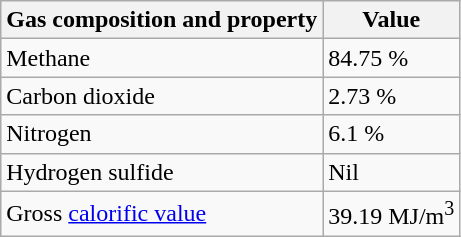<table class="wikitable">
<tr>
<th>Gas composition and property</th>
<th>Value</th>
</tr>
<tr>
<td>Methane</td>
<td>84.75 %</td>
</tr>
<tr>
<td>Carbon dioxide</td>
<td>2.73 %</td>
</tr>
<tr>
<td>Nitrogen</td>
<td>6.1 %</td>
</tr>
<tr>
<td>Hydrogen sulfide</td>
<td>Nil</td>
</tr>
<tr>
<td>Gross <a href='#'>calorific value</a></td>
<td>39.19 MJ/m<sup>3</sup></td>
</tr>
</table>
